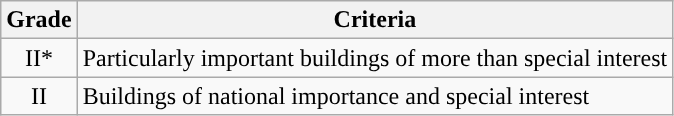<table class="wikitable">
<tr>
<th>Grade</th>
<th>Criteria</th>
</tr>
<tr>
<td align="center" >II*</td>
<td>Particularly important buildings of more than special interest</td>
</tr>
<tr>
<td align="center" >II</td>
<td>Buildings of national importance and special interest</td>
</tr>
</table>
